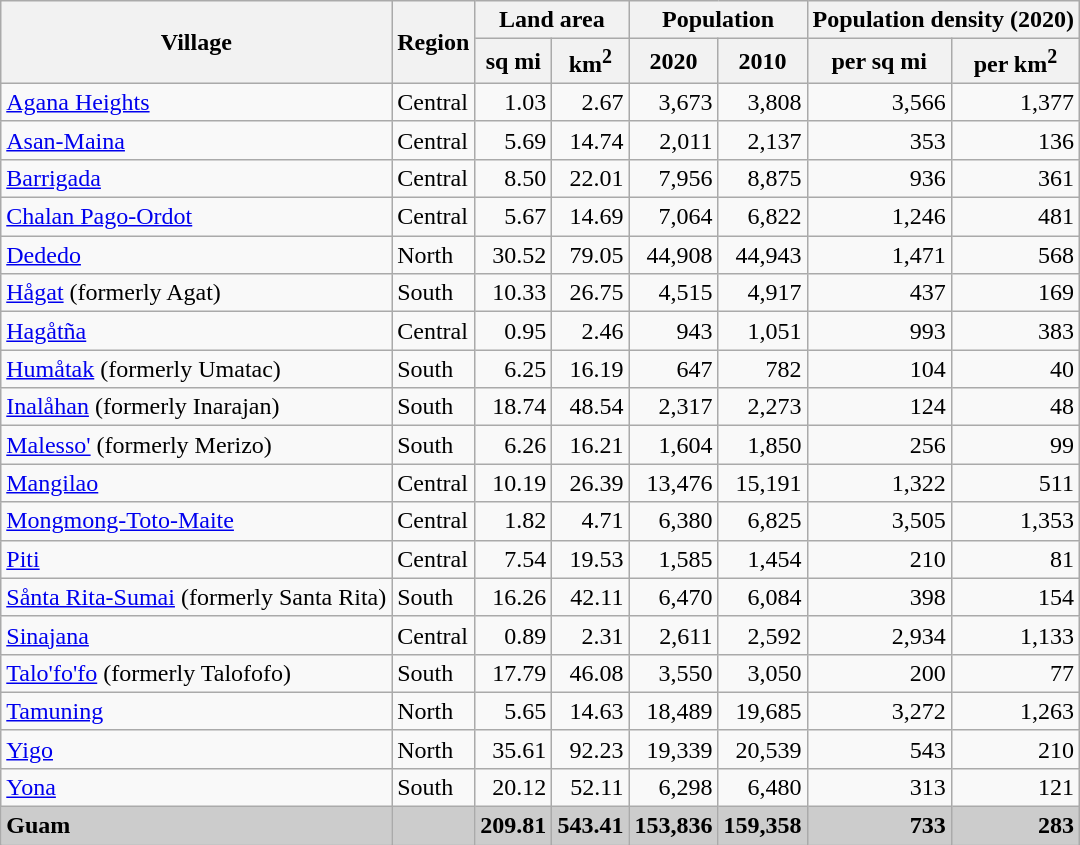<table class="wikitable sortable" style=text-align:right>
<tr>
<th rowspan=2>Village</th>
<th rowspan=2>Region</th>
<th colspan=2>Land area</th>
<th colspan=2>Population</th>
<th colspan=2>Population density (2020)</th>
</tr>
<tr>
<th>sq mi</th>
<th>km<sup>2</sup></th>
<th>2020</th>
<th>2010</th>
<th>per sq mi</th>
<th>per km<sup>2</sup></th>
</tr>
<tr>
<td style=text-align:left><a href='#'>Agana Heights</a></td>
<td style=text-align:left>Central</td>
<td>1.03</td>
<td>2.67</td>
<td>3,673</td>
<td>3,808</td>
<td>3,566</td>
<td>1,377</td>
</tr>
<tr>
<td style=text-align:left><a href='#'>Asan-Maina</a></td>
<td style=text-align:left>Central</td>
<td>5.69</td>
<td>14.74</td>
<td>2,011</td>
<td>2,137</td>
<td>353</td>
<td>136</td>
</tr>
<tr>
<td style=text-align:left><a href='#'>Barrigada</a></td>
<td style=text-align:left>Central</td>
<td>8.50</td>
<td>22.01</td>
<td>7,956</td>
<td>8,875</td>
<td>936</td>
<td>361</td>
</tr>
<tr>
<td style=text-align:left><a href='#'>Chalan Pago-Ordot</a></td>
<td style=text-align:left>Central</td>
<td>5.67</td>
<td>14.69</td>
<td>7,064</td>
<td>6,822</td>
<td>1,246</td>
<td>481</td>
</tr>
<tr>
<td style=text-align:left><a href='#'>Dededo</a></td>
<td style=text-align:left>North</td>
<td>30.52</td>
<td>79.05</td>
<td>44,908</td>
<td>44,943</td>
<td>1,471</td>
<td>568</td>
</tr>
<tr>
<td style=text-align:left><a href='#'>Hågat</a> (formerly Agat)</td>
<td style=text-align:left>South</td>
<td>10.33</td>
<td>26.75</td>
<td>4,515</td>
<td>4,917</td>
<td>437</td>
<td>169</td>
</tr>
<tr>
<td style=text-align:left><a href='#'>Hagåtña</a></td>
<td style=text-align:left>Central</td>
<td>0.95</td>
<td>2.46</td>
<td>943</td>
<td>1,051</td>
<td>993</td>
<td>383</td>
</tr>
<tr>
<td style=text-align:left><a href='#'>Humåtak</a> (formerly Umatac)</td>
<td style=text-align:left>South</td>
<td>6.25</td>
<td>16.19</td>
<td>647</td>
<td>782</td>
<td>104</td>
<td>40</td>
</tr>
<tr>
<td style=text-align:left><a href='#'>Inalåhan</a> (formerly Inarajan)</td>
<td style=text-align:left>South</td>
<td>18.74</td>
<td>48.54</td>
<td>2,317</td>
<td>2,273</td>
<td>124</td>
<td>48</td>
</tr>
<tr>
<td style=text-align:left><a href='#'>Malesso'</a> (formerly Merizo)</td>
<td style=text-align:left>South</td>
<td>6.26</td>
<td>16.21</td>
<td>1,604</td>
<td>1,850</td>
<td>256</td>
<td>99</td>
</tr>
<tr>
<td style=text-align:left><a href='#'>Mangilao</a></td>
<td style=text-align:left>Central</td>
<td>10.19</td>
<td>26.39</td>
<td>13,476</td>
<td>15,191</td>
<td>1,322</td>
<td>511</td>
</tr>
<tr>
<td style=text-align:left><a href='#'>Mongmong-Toto-Maite</a></td>
<td style=text-align:left>Central</td>
<td>1.82</td>
<td>4.71</td>
<td>6,380</td>
<td>6,825</td>
<td>3,505</td>
<td>1,353</td>
</tr>
<tr>
<td style=text-align:left><a href='#'>Piti</a></td>
<td style=text-align:left>Central</td>
<td>7.54</td>
<td>19.53</td>
<td>1,585</td>
<td>1,454</td>
<td>210</td>
<td>81</td>
</tr>
<tr>
<td style=text-align:left><a href='#'>Sånta Rita-Sumai</a> (formerly Santa Rita)</td>
<td style=text-align:left>South</td>
<td>16.26</td>
<td>42.11</td>
<td>6,470</td>
<td>6,084</td>
<td>398</td>
<td>154</td>
</tr>
<tr>
<td style=text-align:left><a href='#'>Sinajana</a></td>
<td style=text-align:left>Central</td>
<td>0.89</td>
<td>2.31</td>
<td>2,611</td>
<td>2,592</td>
<td>2,934</td>
<td>1,133</td>
</tr>
<tr>
<td style=text-align:left><a href='#'>Talo'fo'fo</a> (formerly Talofofo)</td>
<td style=text-align:left>South</td>
<td>17.79</td>
<td>46.08</td>
<td>3,550</td>
<td>3,050</td>
<td>200</td>
<td>77</td>
</tr>
<tr>
<td style=text-align:left><a href='#'>Tamuning</a></td>
<td style=text-align:left>North</td>
<td>5.65</td>
<td>14.63</td>
<td>18,489</td>
<td>19,685</td>
<td>3,272</td>
<td>1,263</td>
</tr>
<tr>
<td style=text-align:left><a href='#'>Yigo</a></td>
<td style=text-align:left>North</td>
<td>35.61</td>
<td>92.23</td>
<td>19,339</td>
<td>20,539</td>
<td>543</td>
<td>210</td>
</tr>
<tr>
<td style=text-align:left><a href='#'>Yona</a></td>
<td style=text-align:left>South</td>
<td>20.12</td>
<td>52.11</td>
<td>6,298</td>
<td>6,480</td>
<td>313</td>
<td>121</td>
</tr>
<tr style="background:#ccc; font-weight:bold">
<td style=text-align:left>Guam</td>
<td></td>
<td>209.81</td>
<td>543.41</td>
<td>153,836</td>
<td>159,358</td>
<td>733</td>
<td>283</td>
</tr>
</table>
